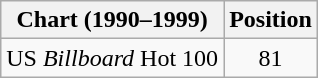<table class="wikitable">
<tr>
<th>Chart (1990–1999)</th>
<th>Position</th>
</tr>
<tr>
<td>US <em>Billboard</em> Hot 100</td>
<td align="center">81</td>
</tr>
</table>
